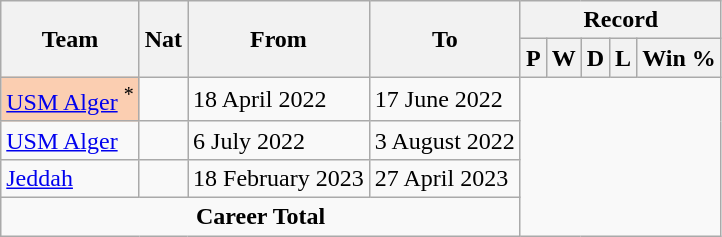<table class="wikitable" style="text-align: center">
<tr>
<th rowspan="2">Team</th>
<th rowspan="2">Nat</th>
<th rowspan="2">From</th>
<th rowspan="2">To</th>
<th colspan="5">Record</th>
</tr>
<tr>
<th>P</th>
<th>W</th>
<th>D</th>
<th>L</th>
<th>Win %</th>
</tr>
<tr>
<td align="left" scope=row style=background:#FBCEB1><a href='#'>USM Alger</a> <sup>*</sup></td>
<td></td>
<td align=left>18 April 2022</td>
<td align=left>17 June 2022<br></td>
</tr>
<tr>
<td align="left"><a href='#'>USM Alger</a></td>
<td></td>
<td align=left>6 July 2022</td>
<td align=left>3 August 2022<br></td>
</tr>
<tr>
<td align="left"><a href='#'>Jeddah</a></td>
<td></td>
<td align=left>18 February 2023</td>
<td align=left>27 April 2023<br></td>
</tr>
<tr>
<td colspan=4><strong>Career Total</strong><br></td>
</tr>
</table>
